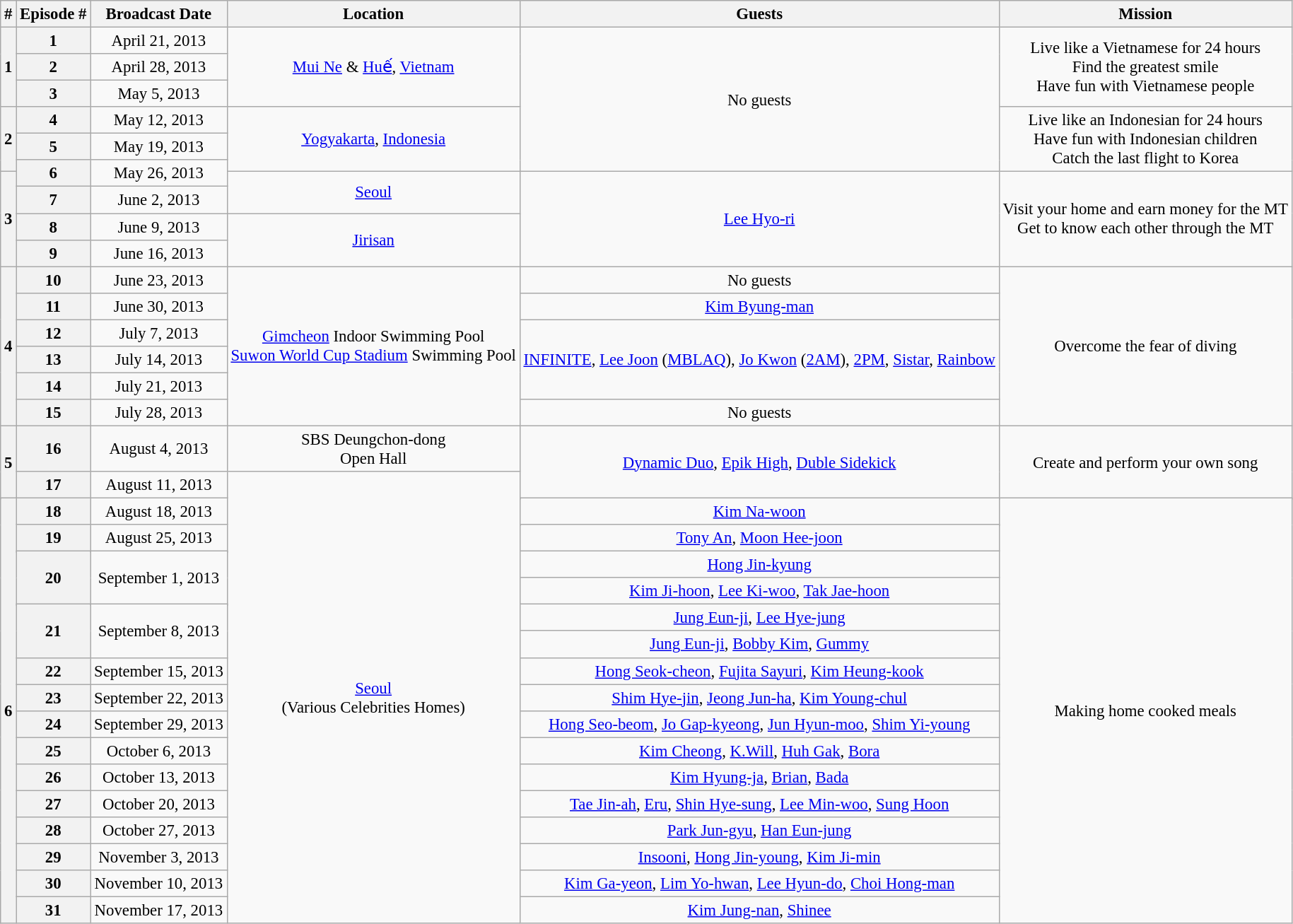<table class="wikitable" style="font-size:95%;">
<tr>
<th>#</th>
<th>Episode #</th>
<th>Broadcast Date</th>
<th>Location</th>
<th>Guests</th>
<th>Mission</th>
</tr>
<tr style="text-align:center;">
<th rowspan="3">1</th>
<th>1</th>
<td>April 21, 2013</td>
<td rowspan="3"><a href='#'>Mui Ne</a> & <a href='#'>Huế</a>, <a href='#'>Vietnam</a></td>
<td rowspan="6">No guests</td>
<td rowspan="3">Live like a Vietnamese for 24 hours<br>Find the greatest smile<br>Have fun with Vietnamese people</td>
</tr>
<tr style="text-align:center;">
<th>2</th>
<td>April 28, 2013</td>
</tr>
<tr style="text-align:center;">
<th>3</th>
<td>May 5, 2013</td>
</tr>
<tr style="text-align:center;">
<th rowspan="3">2</th>
<th>4<br></th>
<td>May 12, 2013</td>
<td rowspan="3"><a href='#'>Yogyakarta</a>, <a href='#'>Indonesia</a></td>
<td rowspan="3">Live like an Indonesian for 24 hours<br>Have fun with Indonesian children<br>Catch the last flight to Korea</td>
</tr>
<tr style="text-align:center;">
<th>5<br></th>
<td>May 19, 2013</td>
</tr>
<tr style="text-align:center;">
<th rowspan="2">6<br></th>
<td rowspan="2">May 26, 2013</td>
</tr>
<tr style="text-align:center;">
<th rowspan="5">3</th>
<td rowspan="3"><a href='#'>Seoul</a></td>
<td rowspan="5"><a href='#'>Lee Hyo-ri</a></td>
<td rowspan="5">Visit your home and earn money for the MT<br>Get to know each other through the MT</td>
</tr>
<tr style="text-align:center;">
<th>7</th>
<td>June 2, 2013</td>
</tr>
<tr style="text-align:center;">
<th rowspan="2">8</th>
<td rowspan="2">June 9, 2013</td>
</tr>
<tr style="text-align:center;">
<td rowspan="2"><a href='#'>Jirisan</a></td>
</tr>
<tr style="text-align:center;">
<th>9</th>
<td>June 16, 2013</td>
</tr>
<tr style="text-align:center;">
<th rowspan="6">4</th>
<th>10<br></th>
<td>June 23, 2013</td>
<td rowspan="6"><a href='#'>Gimcheon</a> Indoor Swimming Pool<br><a href='#'>Suwon World Cup Stadium</a> Swimming Pool</td>
<td>No guests</td>
<td rowspan="6">Overcome the fear of diving</td>
</tr>
<tr style="text-align:center;">
<th>11</th>
<td>June 30, 2013</td>
<td><a href='#'>Kim Byung-man</a></td>
</tr>
<tr style="text-align:center;">
<th>12</th>
<td>July 7, 2013</td>
<td rowspan="3"><a href='#'>INFINITE</a>, <a href='#'>Lee Joon</a> (<a href='#'>MBLAQ</a>), <a href='#'>Jo Kwon</a> (<a href='#'>2AM</a>), <a href='#'>2PM</a>, <a href='#'>Sistar</a>, <a href='#'>Rainbow</a></td>
</tr>
<tr style="text-align:center;">
<th>13</th>
<td>July 14, 2013</td>
</tr>
<tr style="text-align:center;">
<th>14</th>
<td>July 21, 2013</td>
</tr>
<tr style="text-align:center;">
<th>15</th>
<td>July 28, 2013</td>
<td>No guests</td>
</tr>
<tr style="text-align:center;">
<th rowspan="3">5</th>
<th>16</th>
<td>August 4, 2013</td>
<td>SBS Deungchon-dong <br>Open Hall</td>
<td rowspan="3"><a href='#'>Dynamic Duo</a>, <a href='#'>Epik High</a>, <a href='#'>Duble Sidekick</a></td>
<td rowspan="3">Create and perform your own song</td>
</tr>
<tr style="text-align:center;">
<th>17<br></th>
<td>August 11, 2013</td>
<td rowspan="21"><a href='#'>Seoul</a><br>(Various Celebrities Homes)</td>
</tr>
<tr style="text-align:center;">
<th rowspan="2">18</th>
<td rowspan="2">August 18, 2013</td>
</tr>
<tr style="text-align:center;">
<th rowspan="19">6</th>
<td rowspan="2"><a href='#'>Kim Na-woon</a></td>
<td rowspan="19">Making home cooked meals</td>
</tr>
<tr style="text-align:center;">
<th rowspan="3">19</th>
<td rowspan="3">August 25, 2013</td>
</tr>
<tr style="text-align:center;">
<td><a href='#'>Tony An</a>, <a href='#'>Moon Hee-joon</a></td>
</tr>
<tr style="text-align:center;">
<td rowspan="2"><a href='#'>Hong Jin-kyung</a></td>
</tr>
<tr style="text-align:center;">
<th rowspan="3">20</th>
<td rowspan="3">September 1, 2013</td>
</tr>
<tr style="text-align:center;">
<td><a href='#'>Kim Ji-hoon</a>, <a href='#'>Lee Ki-woo</a>, <a href='#'>Tak Jae-hoon</a></td>
</tr>
<tr style="text-align:center;">
<td rowspan="2"><a href='#'>Jung Eun-ji</a>, <a href='#'>Lee Hye-jung</a></td>
</tr>
<tr style="text-align:center;">
<th rowspan="2">21<br></th>
<td rowspan="2">September 8, 2013</td>
</tr>
<tr style="text-align:center;">
<td><a href='#'>Jung Eun-ji</a>, <a href='#'>Bobby Kim</a>, <a href='#'>Gummy</a></td>
</tr>
<tr style="text-align:center;">
<th>22</th>
<td>September 15, 2013</td>
<td><a href='#'>Hong Seok-cheon</a>, <a href='#'>Fujita Sayuri</a>, <a href='#'>Kim Heung-kook</a></td>
</tr>
<tr style="text-align:center;">
<th>23<br></th>
<td>September 22, 2013</td>
<td><a href='#'>Shim Hye-jin</a>, <a href='#'>Jeong Jun-ha</a>, <a href='#'>Kim Young-chul</a></td>
</tr>
<tr style="text-align:center;">
<th>24</th>
<td>September 29, 2013</td>
<td><a href='#'>Hong Seo-beom</a>, <a href='#'>Jo Gap-kyeong</a>, <a href='#'>Jun Hyun-moo</a>, <a href='#'>Shim Yi-young</a></td>
</tr>
<tr style="text-align:center;">
<th>25</th>
<td>October 6, 2013</td>
<td><a href='#'>Kim Cheong</a>, <a href='#'>K.Will</a>, <a href='#'>Huh Gak</a>, <a href='#'>Bora</a></td>
</tr>
<tr style="text-align:center;">
<th>26</th>
<td>October 13, 2013</td>
<td><a href='#'>Kim Hyung-ja</a>, <a href='#'>Brian</a>, <a href='#'>Bada</a></td>
</tr>
<tr style="text-align:center;">
<th>27</th>
<td>October 20, 2013</td>
<td><a href='#'>Tae Jin-ah</a>, <a href='#'>Eru</a>, <a href='#'>Shin Hye-sung</a>, <a href='#'>Lee Min-woo</a>, <a href='#'>Sung Hoon</a></td>
</tr>
<tr style="text-align:center;">
<th>28</th>
<td>October 27, 2013</td>
<td><a href='#'>Park Jun-gyu</a>, <a href='#'>Han Eun-jung</a></td>
</tr>
<tr style="text-align:center;">
<th>29</th>
<td>November 3, 2013</td>
<td><a href='#'>Insooni</a>, <a href='#'>Hong Jin-young</a>, <a href='#'>Kim Ji-min</a></td>
</tr>
<tr style="text-align:center;">
<th>30</th>
<td>November 10, 2013</td>
<td><a href='#'>Kim Ga-yeon</a>, <a href='#'>Lim Yo-hwan</a>, <a href='#'>Lee Hyun-do</a>, <a href='#'>Choi Hong-man</a></td>
</tr>
<tr style="text-align:center;">
<th>31</th>
<td>November 17, 2013</td>
<td><a href='#'>Kim Jung-nan</a>, <a href='#'>Shinee</a></td>
</tr>
</table>
